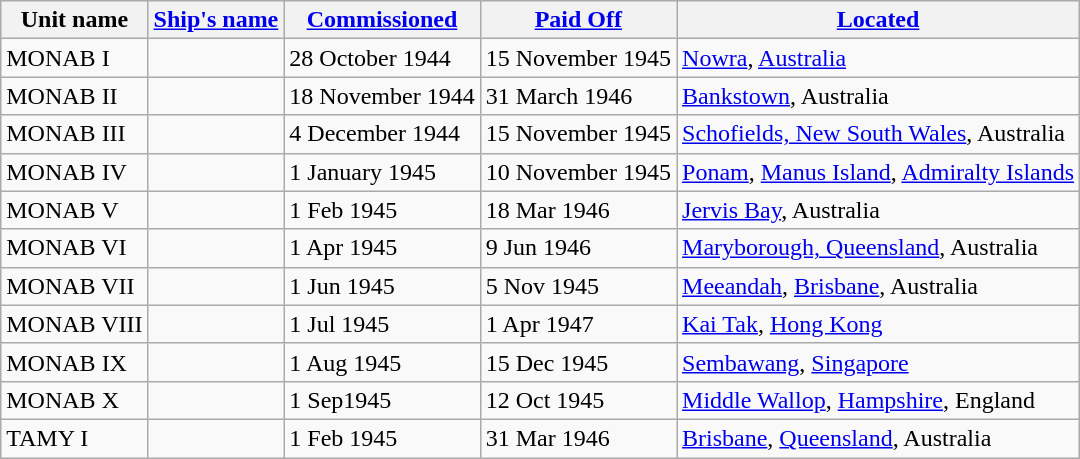<table class="wikitable sortable">
<tr>
<th>Unit name</th>
<th><a href='#'>Ship's name</a></th>
<th><a href='#'>Commissioned</a></th>
<th><a href='#'>Paid Off</a></th>
<th><a href='#'>Located</a></th>
</tr>
<tr>
<td>MONAB I</td>
<td></td>
<td>28 October 1944</td>
<td>15 November 1945</td>
<td><a href='#'>Nowra</a>, <a href='#'>Australia</a></td>
</tr>
<tr>
<td>MONAB II</td>
<td></td>
<td>18 November 1944</td>
<td>31 March 1946</td>
<td><a href='#'>Bankstown</a>, Australia</td>
</tr>
<tr>
<td>MONAB III</td>
<td></td>
<td>4 December 1944</td>
<td>15 November 1945</td>
<td><a href='#'>Schofields, New South Wales</a>, Australia</td>
</tr>
<tr>
<td>MONAB IV</td>
<td></td>
<td>1 January 1945</td>
<td>10 November 1945</td>
<td><a href='#'>
Ponam</a>, <a href='#'>Manus Island</a>, <a href='#'>Admiralty Islands</a></td>
</tr>
<tr>
<td>MONAB V</td>
<td></td>
<td>1 Feb 1945</td>
<td>18 Mar 1946</td>
<td><a href='#'>Jervis Bay</a>, Australia</td>
</tr>
<tr>
<td>MONAB VI</td>
<td></td>
<td>1 Apr 1945</td>
<td>9 Jun 1946</td>
<td><a href='#'>Maryborough, Queensland</a>, Australia</td>
</tr>
<tr>
<td>MONAB VII</td>
<td></td>
<td>1 Jun 1945</td>
<td>5 Nov 1945</td>
<td><a href='#'>Meeandah</a>, <a href='#'>Brisbane</a>, Australia</td>
</tr>
<tr>
<td>MONAB VIII</td>
<td></td>
<td>1 Jul 1945</td>
<td>1 Apr 1947</td>
<td><a href='#'>Kai Tak</a>, <a href='#'>Hong Kong</a></td>
</tr>
<tr>
<td>MONAB IX</td>
<td></td>
<td>1 Aug 1945</td>
<td>15 Dec 1945</td>
<td><a href='#'>Sembawang</a>, <a href='#'>Singapore</a></td>
</tr>
<tr>
<td>MONAB X</td>
<td></td>
<td>1 Sep1945</td>
<td>12 Oct 1945</td>
<td><a href='#'>Middle Wallop</a>, <a href='#'>Hampshire</a>, England</td>
</tr>
<tr>
<td>TAMY I</td>
<td></td>
<td>1 Feb 1945</td>
<td>31 Mar 1946</td>
<td><a href='#'>Brisbane</a>, <a href='#'>Queensland</a>, Australia</td>
</tr>
</table>
